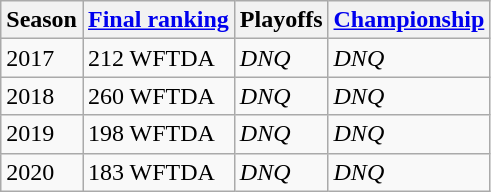<table class="wikitable sortable">
<tr>
<th>Season</th>
<th><a href='#'>Final ranking</a></th>
<th>Playoffs</th>
<th><a href='#'>Championship</a></th>
</tr>
<tr>
<td>2017</td>
<td>212 WFTDA</td>
<td><em>DNQ</em></td>
<td><em>DNQ</em></td>
</tr>
<tr>
<td>2018</td>
<td>260 WFTDA</td>
<td><em>DNQ</em></td>
<td><em>DNQ</em></td>
</tr>
<tr>
<td>2019</td>
<td>198 WFTDA</td>
<td><em>DNQ</em></td>
<td><em>DNQ</em></td>
</tr>
<tr>
<td>2020</td>
<td>183 WFTDA</td>
<td><em>DNQ</em></td>
<td><em>DNQ</em></td>
</tr>
</table>
